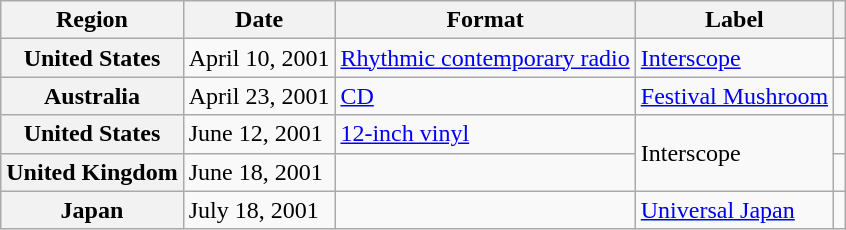<table class="wikitable plainrowheaders">
<tr>
<th scope="col">Region</th>
<th scope="col">Date</th>
<th scope="col">Format</th>
<th scope="col">Label</th>
<th scope="col"></th>
</tr>
<tr>
<th scope="row">United States</th>
<td>April 10, 2001</td>
<td><a href='#'>Rhythmic contemporary radio</a></td>
<td><a href='#'>Interscope</a></td>
<td></td>
</tr>
<tr>
<th scope="row">Australia</th>
<td>April 23, 2001</td>
<td><a href='#'>CD</a></td>
<td><a href='#'>Festival Mushroom</a></td>
<td></td>
</tr>
<tr>
<th scope="row">United States</th>
<td>June 12, 2001</td>
<td><a href='#'>12-inch vinyl</a></td>
<td rowspan="2">Interscope</td>
<td></td>
</tr>
<tr>
<th scope="row">United Kingdom</th>
<td>June 18, 2001</td>
<td></td>
<td></td>
</tr>
<tr>
<th scope="row">Japan</th>
<td>July 18, 2001</td>
<td></td>
<td><a href='#'>Universal Japan</a></td>
<td></td>
</tr>
</table>
